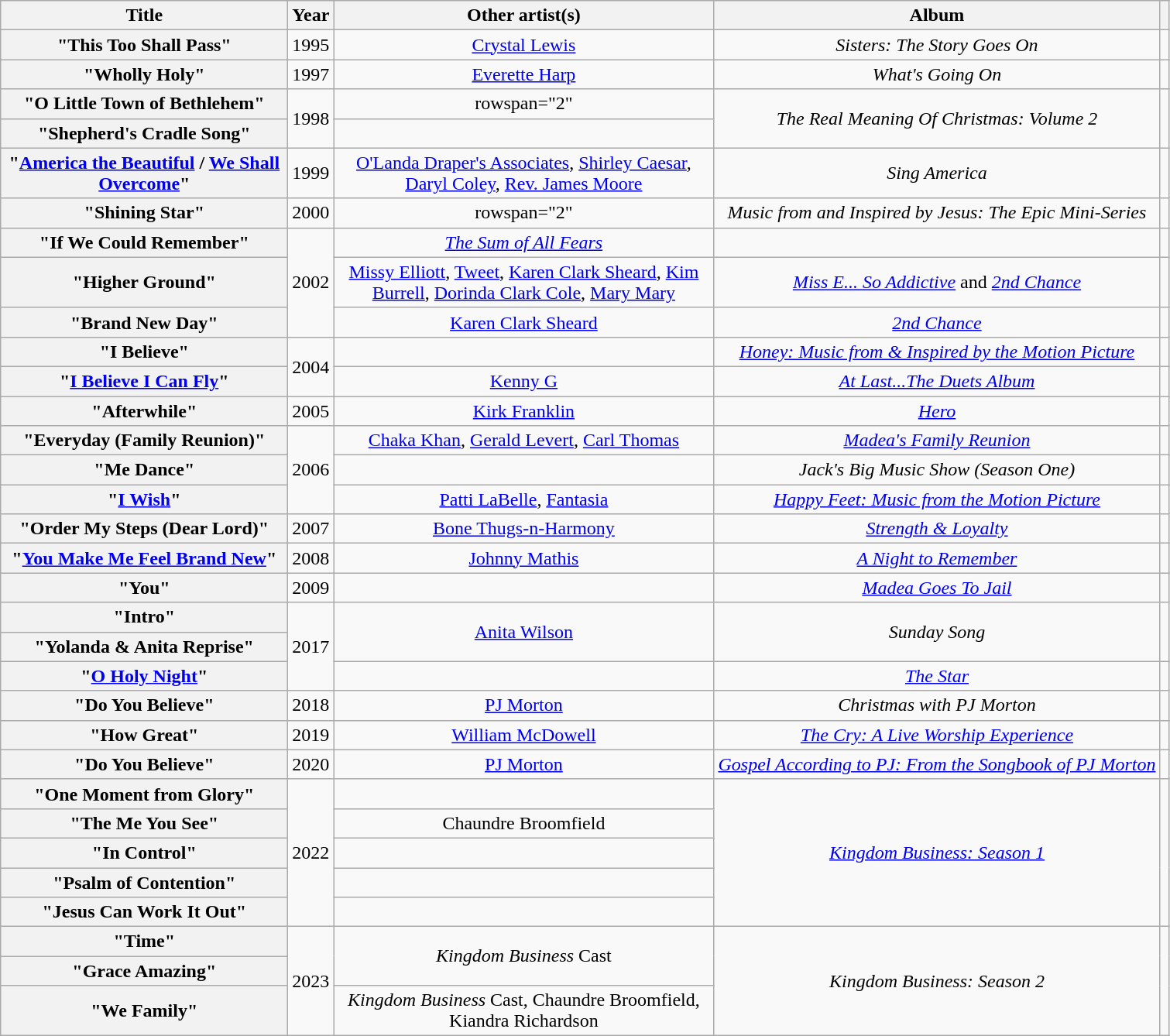<table class="wikitable plainrowheaders" style="text-align:center;" border="1">
<tr>
<th scope="col" style="width:15em;">Title</th>
<th scope="col">Year</th>
<th scope="col" style="width:20em;">Other artist(s)</th>
<th scope="col">Album</th>
<th scope="col"></th>
</tr>
<tr>
<th scope="row">"This Too Shall Pass"</th>
<td>1995</td>
<td><a href='#'>Crystal Lewis</a></td>
<td><em>Sisters: The Story Goes On</em></td>
<td></td>
</tr>
<tr>
<th scope="row">"Wholly Holy"</th>
<td>1997</td>
<td><a href='#'>Everette Harp</a></td>
<td><em>What's Going On</em></td>
<td></td>
</tr>
<tr>
<th scope="row">"O Little Town of Bethlehem"</th>
<td rowspan="2">1998</td>
<td>rowspan="2" </td>
<td rowspan="2"><em>The Real Meaning Of Christmas: Volume 2</em></td>
<td rowspan="2"></td>
</tr>
<tr>
<th scope="row">"Shepherd's Cradle Song"</th>
</tr>
<tr>
<th scope="row">"<a href='#'>America the Beautiful</a> / <a href='#'>We Shall Overcome</a>"</th>
<td>1999</td>
<td><a href='#'>O'Landa Draper's Associates</a>, <a href='#'>Shirley Caesar</a>, <a href='#'>Daryl Coley</a>, <a href='#'>Rev. James Moore</a></td>
<td><em>Sing America</em></td>
<td></td>
</tr>
<tr>
<th scope="row">"Shining Star"</th>
<td>2000</td>
<td>rowspan="2" </td>
<td><em>Music from and Inspired by Jesus: The Epic Mini-Series</em></td>
<td></td>
</tr>
<tr>
<th scope="row">"If We Could Remember"</th>
<td rowspan="3">2002</td>
<td><em><a href='#'>The Sum of All Fears</a></em></td>
<td></td>
</tr>
<tr>
<th scope="row">"Higher Ground"</th>
<td><a href='#'>Missy Elliott</a>, <a href='#'>Tweet</a>, <a href='#'>Karen Clark Sheard</a>, <a href='#'>Kim Burrell</a>, <a href='#'>Dorinda Clark Cole</a>, <a href='#'>Mary Mary</a></td>
<td><em><a href='#'>Miss E... So Addictive</a></em> and <em><a href='#'>2nd Chance</a></em></td>
<td></td>
</tr>
<tr>
<th scope="row">"Brand New Day"</th>
<td><a href='#'>Karen Clark Sheard</a></td>
<td><em><a href='#'>2nd Chance</a></em></td>
<td></td>
</tr>
<tr>
<th scope="row">"I Believe"</th>
<td rowspan="2">2004</td>
<td></td>
<td><em><a href='#'>Honey: Music from & Inspired by the Motion Picture</a></em></td>
<td></td>
</tr>
<tr>
<th scope="row">"<a href='#'>I Believe I Can Fly</a>"</th>
<td><a href='#'>Kenny G</a></td>
<td><em><a href='#'>At Last...The Duets Album</a></em></td>
<td></td>
</tr>
<tr>
<th scope="row">"Afterwhile"</th>
<td>2005</td>
<td><a href='#'>Kirk Franklin</a></td>
<td><em><a href='#'>Hero</a></em></td>
<td></td>
</tr>
<tr>
<th scope="row">"Everyday (Family Reunion)"</th>
<td rowspan="3">2006</td>
<td><a href='#'>Chaka Khan</a>, <a href='#'>Gerald Levert</a>, <a href='#'>Carl Thomas</a></td>
<td><em><a href='#'>Madea's Family Reunion</a></em></td>
<td></td>
</tr>
<tr>
<th scope="row">"Me Dance"</th>
<td></td>
<td><em>Jack's Big Music Show (Season One)</em></td>
<td></td>
</tr>
<tr>
<th scope="row">"<a href='#'>I Wish</a>"</th>
<td><a href='#'>Patti LaBelle</a>, <a href='#'>Fantasia</a></td>
<td><em><a href='#'>Happy Feet: Music from the Motion Picture</a></em></td>
<td></td>
</tr>
<tr>
<th scope="row">"Order My Steps (Dear Lord)"</th>
<td>2007</td>
<td><a href='#'>Bone Thugs-n-Harmony</a></td>
<td><em><a href='#'>Strength & Loyalty</a></em></td>
<td></td>
</tr>
<tr>
<th scope="row">"<a href='#'>You Make Me Feel Brand New</a>"</th>
<td>2008</td>
<td><a href='#'>Johnny Mathis</a></td>
<td><em><a href='#'>A Night to Remember</a></em></td>
<td></td>
</tr>
<tr>
<th scope="row">"You"</th>
<td>2009</td>
<td></td>
<td><em><a href='#'>Madea Goes To Jail</a></em></td>
<td></td>
</tr>
<tr>
<th scope="row">"Intro"</th>
<td rowspan="3">2017</td>
<td rowspan="2"><a href='#'>Anita Wilson</a></td>
<td rowspan="2"><em>Sunday Song</em></td>
<td rowspan="2"></td>
</tr>
<tr>
<th scope="row">"Yolanda & Anita Reprise"</th>
</tr>
<tr>
<th scope="row">"<a href='#'>O Holy Night</a>"</th>
<td></td>
<td rowspan="1"><em><a href='#'>The Star</a></em></td>
<td rowspan="1"></td>
</tr>
<tr>
<th scope="row">"Do You Believe"</th>
<td>2018</td>
<td><a href='#'>PJ Morton</a></td>
<td><em>Christmas with PJ Morton</em></td>
<td></td>
</tr>
<tr>
<th scope="row">"How Great"</th>
<td>2019</td>
<td><a href='#'>William McDowell</a></td>
<td><em><a href='#'>The Cry: A Live Worship Experience</a></em></td>
<td></td>
</tr>
<tr>
<th scope="row">"Do You Believe"</th>
<td>2020</td>
<td><a href='#'>PJ Morton</a></td>
<td><em><a href='#'>Gospel According to PJ: From the Songbook of PJ Morton</a></em></td>
<td></td>
</tr>
<tr>
<th scope="row">"One Moment from Glory"</th>
<td rowspan="5">2022</td>
<td></td>
<td rowspan="5"><em><a href='#'>Kingdom Business: Season 1</a></em></td>
<td rowspan="5"></td>
</tr>
<tr>
<th scope="row">"The Me You See"</th>
<td>Chaundre Broomfield</td>
</tr>
<tr>
<th scope="row">"In Control"</th>
<td></td>
</tr>
<tr>
<th scope="row">"Psalm of Contention"</th>
<td></td>
</tr>
<tr>
<th scope="row">"Jesus Can Work It Out"</th>
<td></td>
</tr>
<tr>
<th scope="row">"Time"</th>
<td rowspan="3">2023</td>
<td rowspan="2"><em>Kingdom Business</em> Cast</td>
<td rowspan="3"><em>Kingdom Business: Season 2</em></td>
<td rowspan="3"></td>
</tr>
<tr>
<th scope="row">"Grace Amazing"</th>
</tr>
<tr>
<th scope="row">"We Family"</th>
<td><em>Kingdom Business</em> Cast, Chaundre Broomfield, Kiandra Richardson</td>
</tr>
</table>
